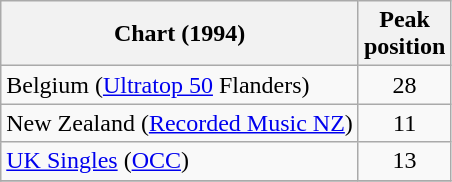<table class="wikitable sortable">
<tr>
<th>Chart (1994)</th>
<th>Peak<br>position</th>
</tr>
<tr>
<td>Belgium (<a href='#'>Ultratop 50</a> Flanders)</td>
<td align="center">28</td>
</tr>
<tr>
<td>New Zealand (<a href='#'>Recorded Music NZ</a>)</td>
<td align="center">11</td>
</tr>
<tr>
<td><a href='#'>UK Singles</a> (<a href='#'>OCC</a>)</td>
<td align="center">13</td>
</tr>
<tr>
</tr>
</table>
